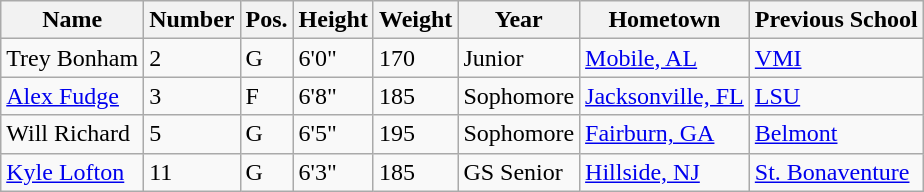<table class="wikitable sortable" border="1">
<tr>
<th>Name</th>
<th>Number</th>
<th>Pos.</th>
<th>Height</th>
<th>Weight</th>
<th>Year</th>
<th>Hometown</th>
<th class="unsortable">Previous School</th>
</tr>
<tr>
<td>Trey Bonham</td>
<td>2</td>
<td>G</td>
<td>6'0"</td>
<td>170</td>
<td>Junior</td>
<td><a href='#'>Mobile, AL</a></td>
<td><a href='#'>VMI</a></td>
</tr>
<tr>
<td><a href='#'>Alex Fudge</a></td>
<td>3</td>
<td>F</td>
<td>6'8"</td>
<td>185</td>
<td>Sophomore</td>
<td><a href='#'>Jacksonville, FL</a></td>
<td><a href='#'>LSU</a></td>
</tr>
<tr>
<td>Will Richard</td>
<td>5</td>
<td>G</td>
<td>6'5"</td>
<td>195</td>
<td>Sophomore</td>
<td><a href='#'>Fairburn, GA</a></td>
<td><a href='#'>Belmont</a></td>
</tr>
<tr>
<td><a href='#'>Kyle Lofton</a></td>
<td>11</td>
<td>G</td>
<td>6'3"</td>
<td>185</td>
<td>GS Senior</td>
<td><a href='#'>Hillside, NJ</a></td>
<td><a href='#'>St. Bonaventure</a></td>
</tr>
</table>
